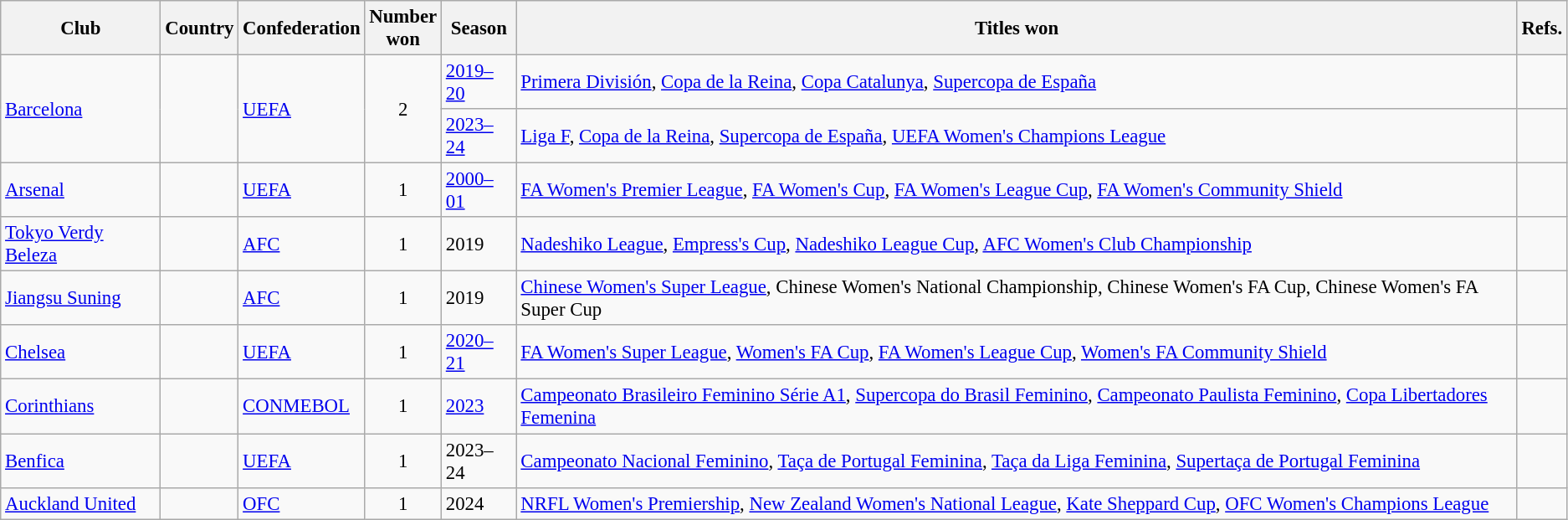<table class="wikitable sortable" style="font-size:95%; text-align:left;">
<tr>
<th>Club</th>
<th>Country</th>
<th>Confederation</th>
<th>Number<br>won</th>
<th>Season</th>
<th>Titles won</th>
<th>Refs.</th>
</tr>
<tr>
<td rowspan=2><a href='#'>Barcelona</a></td>
<td rowspan=2></td>
<td rowspan=2><a href='#'>UEFA</a></td>
<td rowspan=2; style="text-align:center">2</td>
<td><a href='#'>2019–20</a></td>
<td><a href='#'>Primera División</a>, <a href='#'>Copa de la Reina</a>, <a href='#'>Copa Catalunya</a>, <a href='#'>Supercopa de España</a></td>
<td></td>
</tr>
<tr>
<td><a href='#'>2023–24</a></td>
<td><a href='#'>Liga F</a>, <a href='#'>Copa de la Reina</a>, <a href='#'>Supercopa de España</a>, <a href='#'>UEFA Women's Champions League</a></td>
<td></td>
</tr>
<tr>
<td><a href='#'>Arsenal</a></td>
<td></td>
<td><a href='#'>UEFA</a></td>
<td style="text-align:center">1</td>
<td><a href='#'>2000–01</a></td>
<td><a href='#'>FA Women's Premier League</a>, <a href='#'>FA Women's Cup</a>, <a href='#'>FA Women's League Cup</a>, <a href='#'>FA Women's Community Shield</a></td>
<td></td>
</tr>
<tr>
<td><a href='#'>Tokyo Verdy Beleza</a></td>
<td></td>
<td><a href='#'>AFC</a></td>
<td style="text-align:center">1</td>
<td>2019</td>
<td><a href='#'>Nadeshiko League</a>, <a href='#'>Empress's Cup</a>, <a href='#'>Nadeshiko League Cup</a>, <a href='#'>AFC Women's Club Championship</a></td>
<td></td>
</tr>
<tr>
<td><a href='#'>Jiangsu Suning</a></td>
<td></td>
<td><a href='#'>AFC</a></td>
<td style="text-align:center">1</td>
<td>2019</td>
<td><a href='#'>Chinese Women's Super League</a>, Chinese Women's National Championship, Chinese Women's FA Cup, Chinese Women's FA Super Cup</td>
<td></td>
</tr>
<tr>
<td><a href='#'>Chelsea</a></td>
<td></td>
<td><a href='#'>UEFA</a></td>
<td style="text-align:center">1</td>
<td><a href='#'>2020–21</a></td>
<td><a href='#'>FA Women's Super League</a>, <a href='#'>Women's FA Cup</a>, <a href='#'>FA Women's League Cup</a>, <a href='#'>Women's FA Community Shield</a></td>
<td></td>
</tr>
<tr>
<td><a href='#'>Corinthians</a></td>
<td></td>
<td><a href='#'>CONMEBOL</a></td>
<td style="text-align:center">1</td>
<td><a href='#'>2023</a></td>
<td><a href='#'>Campeonato Brasileiro Feminino Série A1</a>, <a href='#'>Supercopa do Brasil Feminino</a>, <a href='#'>Campeonato Paulista Feminino</a>, <a href='#'>Copa Libertadores Femenina</a></td>
<td></td>
</tr>
<tr>
<td><a href='#'>Benfica</a></td>
<td></td>
<td><a href='#'>UEFA</a></td>
<td style="text-align:center">1</td>
<td>2023–24</td>
<td><a href='#'>Campeonato Nacional Feminino</a>, <a href='#'>Taça de Portugal Feminina</a>, <a href='#'>Taça da Liga Feminina</a>, <a href='#'>Supertaça de Portugal Feminina</a></td>
<td></td>
</tr>
<tr>
<td><a href='#'>Auckland United</a></td>
<td></td>
<td><a href='#'>OFC</a></td>
<td style="text-align:center">1</td>
<td>2024</td>
<td><a href='#'>NRFL Women's Premiership</a>, <a href='#'>New Zealand Women's National League</a>, <a href='#'>Kate Sheppard Cup</a>, <a href='#'>OFC Women's Champions League</a></td>
<td></td>
</tr>
</table>
